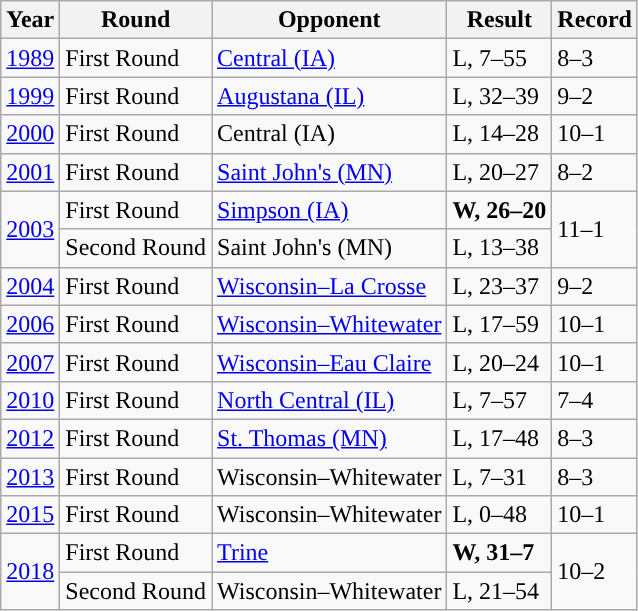<table class="wikitable">
<tr>
<th>Year</th>
<th>Round</th>
<th>Opponent</th>
<th>Result</th>
<th>Record</th>
</tr>
<tr>
<td><a href='#'>1989</a></td>
<td>First Round</td>
<td><a href='#'>Central (IA)</a></td>
<td>L, 7–55</td>
<td>8–3</td>
</tr>
<tr>
<td><a href='#'>1999</a></td>
<td>First Round</td>
<td><a href='#'>Augustana (IL)</a></td>
<td>L, 32–39</td>
<td>9–2</td>
</tr>
<tr>
<td><a href='#'>2000</a></td>
<td>First Round</td>
<td>Central (IA)</td>
<td>L, 14–28</td>
<td>10–1</td>
</tr>
<tr>
<td><a href='#'>2001</a></td>
<td>First Round</td>
<td><a href='#'>Saint John's (MN)</a></td>
<td>L, 20–27</td>
<td>8–2</td>
</tr>
<tr>
<td rowspan="2"><a href='#'>2003</a></td>
<td>First Round</td>
<td><a href='#'>Simpson (IA)</a></td>
<td><strong>W, 26–20 </strong></td>
<td rowspan="2">11–1</td>
</tr>
<tr>
<td>Second Round</td>
<td>Saint John's (MN)</td>
<td>L, 13–38</td>
</tr>
<tr>
<td><a href='#'>2004</a></td>
<td>First Round</td>
<td><a href='#'>Wisconsin–La Crosse</a></td>
<td>L, 23–37</td>
<td>9–2</td>
</tr>
<tr>
<td><a href='#'>2006</a></td>
<td>First Round</td>
<td><a href='#'>Wisconsin–Whitewater</a></td>
<td>L, 17–59</td>
<td>10–1</td>
</tr>
<tr>
<td><a href='#'>2007</a></td>
<td>First Round</td>
<td><a href='#'>Wisconsin–Eau Claire</a></td>
<td>L, 20–24</td>
<td>10–1</td>
</tr>
<tr>
<td><a href='#'>2010</a></td>
<td>First Round</td>
<td><a href='#'>North Central (IL)</a></td>
<td>L, 7–57</td>
<td>7–4</td>
</tr>
<tr>
<td><a href='#'>2012</a></td>
<td>First Round</td>
<td><a href='#'>St. Thomas (MN)</a></td>
<td>L, 17–48</td>
<td>8–3</td>
</tr>
<tr>
<td><a href='#'>2013</a></td>
<td>First Round</td>
<td>Wisconsin–Whitewater</td>
<td>L, 7–31</td>
<td>8–3</td>
</tr>
<tr>
<td><a href='#'>2015</a></td>
<td>First Round</td>
<td>Wisconsin–Whitewater</td>
<td>L, 0–48</td>
<td>10–1</td>
</tr>
<tr>
<td rowspan="2"><a href='#'>2018</a></td>
<td>First Round</td>
<td><a href='#'>Trine</a></td>
<td><strong>W, 31–7</strong></td>
<td rowspan="2">10–2</td>
</tr>
<tr>
<td>Second Round</td>
<td>Wisconsin–Whitewater</td>
<td>L, 21–54</td>
</tr>
</table>
